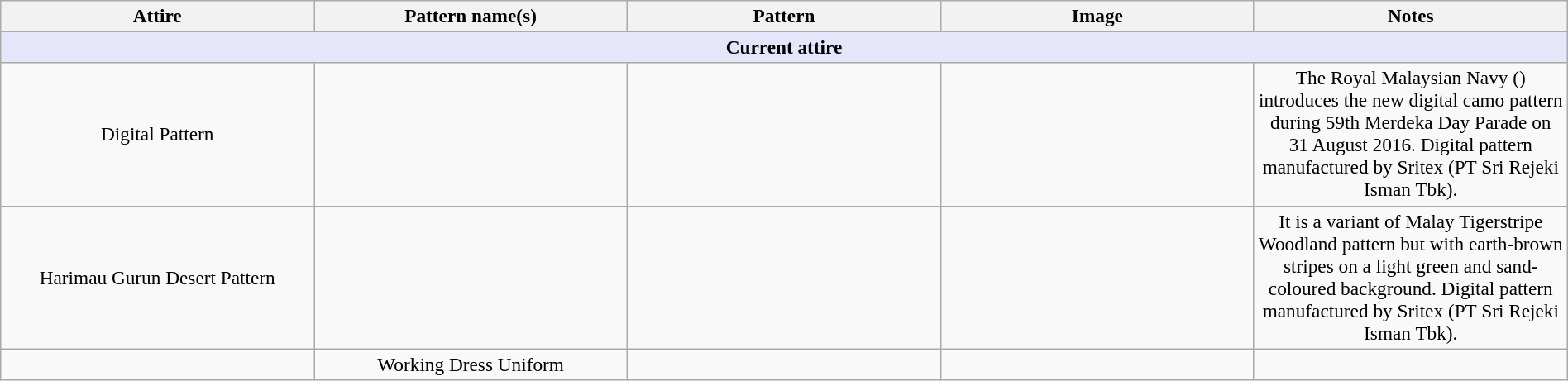<table class="wikitable"  style="width:100%; text-align:center; font-size:97%;">
<tr>
<th width=20%>Attire</th>
<th width=20%>Pattern name(s)</th>
<th width=20%>Pattern</th>
<th width=20%>Image</th>
<th width=25%>Notes</th>
</tr>
<tr>
<th colspan=6 style="background: lavender;">Current attire</th>
</tr>
<tr>
<td>Digital Pattern</td>
<td></td>
<td></td>
<td></td>
<td>The Royal Malaysian Navy () introduces the new digital camo pattern during 59th Merdeka Day Parade on 31 August 2016. Digital pattern manufactured by Sritex (PT Sri Rejeki Isman Tbk).</td>
</tr>
<tr>
<td>Harimau Gurun Desert Pattern</td>
<td></td>
<td></td>
<td></td>
<td>It is a variant of Malay Tigerstripe Woodland pattern but with earth-brown stripes on a light green and sand-coloured background. Digital pattern manufactured by Sritex (PT Sri Rejeki Isman Tbk).</td>
</tr>
<tr>
<td></td>
<td>Working Dress Uniform</td>
<td></td>
<td></td>
<td></td>
</tr>
</table>
